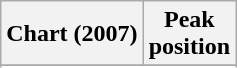<table class="wikitable sortable plainrowheaders" style="text-align:center">
<tr>
<th scope="col">Chart (2007)</th>
<th scope="col">Peak<br>position</th>
</tr>
<tr>
</tr>
<tr>
</tr>
</table>
